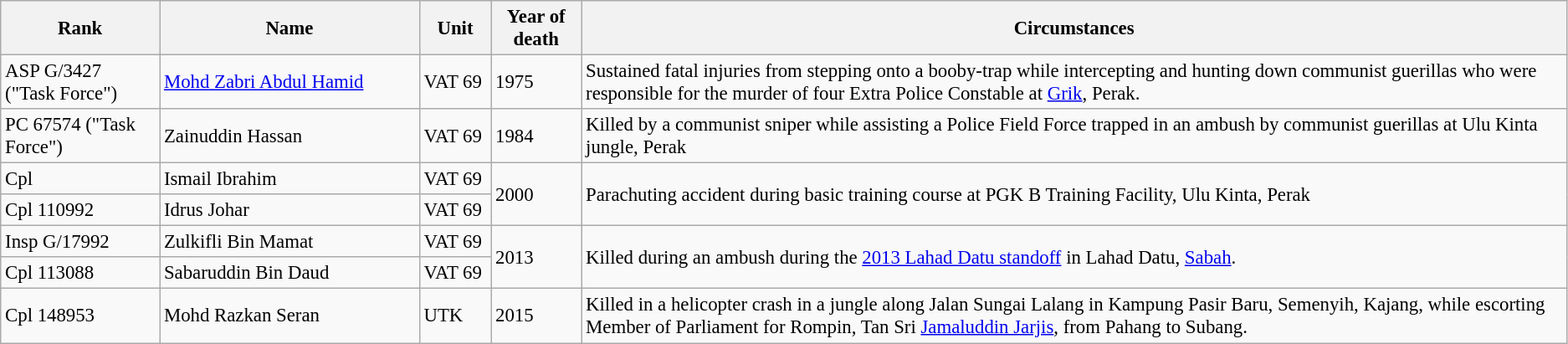<table class="wikitable " style="font-size:95%;">
<tr>
<th>Rank</th>
<th style="width: 200px;">Name</th>
<th style="width: 50px;">Unit</th>
<th>Year of death</th>
<th>Circumstances</th>
</tr>
<tr>
<td>ASP G/3427 ("Task Force")</td>
<td><a href='#'>Mohd Zabri Abdul Hamid</a> </td>
<td>VAT 69</td>
<td>1975</td>
<td>Sustained fatal injuries from stepping onto a booby-trap while intercepting and hunting down communist guerillas who were responsible for the murder of four Extra Police Constable at <a href='#'>Grik</a>, Perak.</td>
</tr>
<tr>
<td>PC 67574 ("Task Force")</td>
<td>Zainuddin Hassan</td>
<td>VAT 69</td>
<td>1984</td>
<td>Killed by a communist sniper while assisting a Police Field Force trapped in an ambush by communist guerillas at Ulu Kinta jungle, Perak</td>
</tr>
<tr>
<td>Cpl</td>
<td>Ismail Ibrahim</td>
<td>VAT 69</td>
<td rowspan="2">2000</td>
<td rowspan="2">Parachuting accident during basic training course at PGK B Training Facility, Ulu Kinta, Perak</td>
</tr>
<tr>
<td>Cpl 110992</td>
<td>Idrus Johar</td>
<td>VAT 69</td>
</tr>
<tr>
<td>Insp G/17992</td>
<td>Zulkifli Bin Mamat</td>
<td>VAT 69</td>
<td rowspan="2">2013</td>
<td rowspan="2">Killed during an ambush during the <a href='#'>2013 Lahad Datu standoff</a> in Lahad Datu, <a href='#'>Sabah</a>.</td>
</tr>
<tr>
<td>Cpl 113088</td>
<td>Sabaruddin Bin Daud</td>
<td>VAT 69</td>
</tr>
<tr>
<td>Cpl 148953</td>
<td>Mohd Razkan Seran</td>
<td>UTK</td>
<td>2015</td>
<td>Killed in a helicopter crash in a jungle along Jalan Sungai Lalang in Kampung Pasir Baru, Semenyih, Kajang, while escorting Member of Parliament for Rompin, Tan Sri <a href='#'>Jamaluddin Jarjis</a>, from Pahang to Subang.</td>
</tr>
</table>
